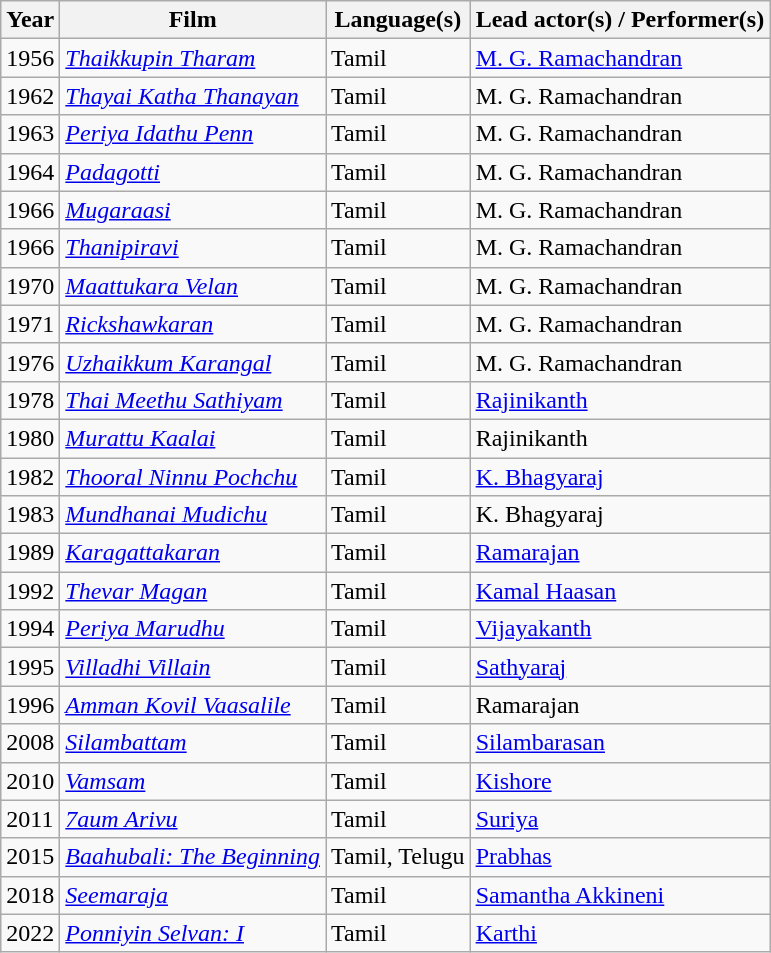<table class="wikitable sortable">
<tr>
<th>Year</th>
<th>Film</th>
<th>Language(s)</th>
<th>Lead actor(s) / Performer(s)</th>
</tr>
<tr>
<td>1956</td>
<td><em><a href='#'>Thaikkupin Tharam</a></em></td>
<td>Tamil</td>
<td><a href='#'>M. G. Ramachandran</a></td>
</tr>
<tr>
<td>1962</td>
<td><em><a href='#'>Thayai Katha Thanayan</a></em></td>
<td>Tamil</td>
<td>M. G. Ramachandran</td>
</tr>
<tr>
<td>1963</td>
<td><em><a href='#'>Periya Idathu Penn</a></em></td>
<td>Tamil</td>
<td>M. G. Ramachandran</td>
</tr>
<tr>
<td>1964</td>
<td><em><a href='#'>Padagotti</a></em></td>
<td>Tamil</td>
<td>M. G. Ramachandran</td>
</tr>
<tr>
<td>1966</td>
<td><em><a href='#'>Mugaraasi</a></em></td>
<td>Tamil</td>
<td>M. G. Ramachandran</td>
</tr>
<tr>
<td>1966</td>
<td><em><a href='#'>Thanipiravi</a></em></td>
<td>Tamil</td>
<td>M. G. Ramachandran</td>
</tr>
<tr>
<td>1970</td>
<td><em><a href='#'>Maattukara Velan</a></em></td>
<td>Tamil</td>
<td>M. G. Ramachandran</td>
</tr>
<tr>
<td>1971</td>
<td><em><a href='#'>Rickshawkaran</a></em></td>
<td>Tamil</td>
<td>M. G. Ramachandran</td>
</tr>
<tr>
<td>1976</td>
<td><em><a href='#'>Uzhaikkum Karangal</a></em></td>
<td>Tamil</td>
<td>M. G. Ramachandran</td>
</tr>
<tr>
<td>1978</td>
<td><em><a href='#'>Thai Meethu Sathiyam</a></em></td>
<td>Tamil</td>
<td><a href='#'>Rajinikanth</a></td>
</tr>
<tr>
<td>1980</td>
<td><em><a href='#'>Murattu Kaalai</a></em></td>
<td>Tamil</td>
<td>Rajinikanth</td>
</tr>
<tr>
<td>1982</td>
<td><em><a href='#'>Thooral Ninnu Pochchu</a></em></td>
<td>Tamil</td>
<td><a href='#'>K. Bhagyaraj</a></td>
</tr>
<tr>
<td>1983</td>
<td><em><a href='#'>Mundhanai Mudichu</a></em></td>
<td>Tamil</td>
<td>K. Bhagyaraj</td>
</tr>
<tr>
<td>1989</td>
<td><em><a href='#'>Karagattakaran</a></em></td>
<td>Tamil</td>
<td><a href='#'>Ramarajan</a></td>
</tr>
<tr>
<td>1992</td>
<td><em><a href='#'>Thevar Magan</a></em></td>
<td>Tamil</td>
<td><a href='#'>Kamal Haasan</a></td>
</tr>
<tr>
<td>1994</td>
<td><em><a href='#'>Periya Marudhu</a></em></td>
<td>Tamil</td>
<td><a href='#'>Vijayakanth</a></td>
</tr>
<tr>
<td>1995</td>
<td><em><a href='#'>Villadhi Villain</a></em></td>
<td>Tamil</td>
<td><a href='#'>Sathyaraj</a></td>
</tr>
<tr>
<td>1996</td>
<td><em><a href='#'>Amman Kovil Vaasalile</a></em></td>
<td>Tamil</td>
<td>Ramarajan</td>
</tr>
<tr>
<td>2008</td>
<td><em><a href='#'>Silambattam</a></em></td>
<td>Tamil</td>
<td><a href='#'>Silambarasan</a></td>
</tr>
<tr>
<td>2010</td>
<td><em><a href='#'>Vamsam</a></em></td>
<td>Tamil</td>
<td><a href='#'>Kishore</a></td>
</tr>
<tr>
<td>2011</td>
<td><em><a href='#'>7aum Arivu</a></em></td>
<td>Tamil</td>
<td><a href='#'>Suriya</a></td>
</tr>
<tr>
<td>2015</td>
<td><em><a href='#'>Baahubali: The Beginning</a></em></td>
<td>Tamil, Telugu</td>
<td><a href='#'>Prabhas</a></td>
</tr>
<tr>
<td>2018</td>
<td><em><a href='#'>Seemaraja</a></em></td>
<td>Tamil</td>
<td><a href='#'>Samantha Akkineni</a></td>
</tr>
<tr>
<td>2022</td>
<td><em><a href='#'>Ponniyin Selvan: I</a></em></td>
<td>Tamil</td>
<td><a href='#'>Karthi</a></td>
</tr>
</table>
